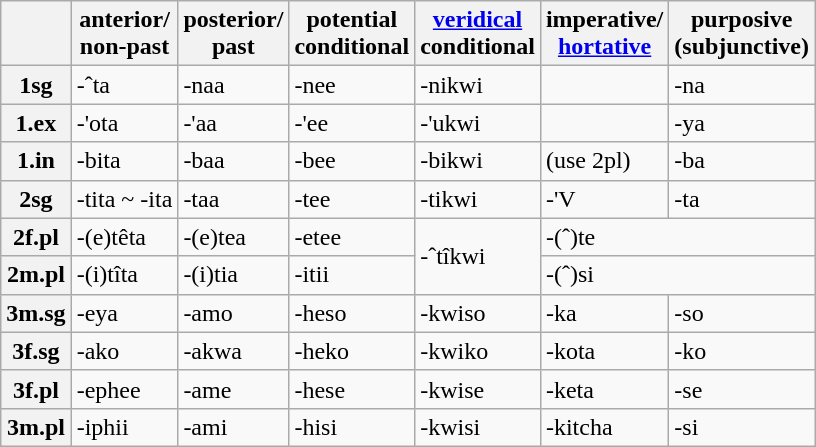<table class=wikitable>
<tr>
<th></th>
<th>anterior/<br>non-past</th>
<th>posterior/<br>past</th>
<th>potential<br>conditional</th>
<th><a href='#'>veridical</a><br>conditional</th>
<th>imperative/<br><a href='#'>hortative</a></th>
<th>purposive<br>(subjunctive)</th>
</tr>
<tr>
<th>1sg</th>
<td>-ˆta</td>
<td>-naa</td>
<td>-nee</td>
<td>-nikwi</td>
<td></td>
<td>-na</td>
</tr>
<tr>
<th>1.ex</th>
<td>-'ota</td>
<td>-'aa</td>
<td>-'ee</td>
<td>-'ukwi</td>
<td></td>
<td>-ya</td>
</tr>
<tr>
<th>1.in</th>
<td>-bita</td>
<td>-baa</td>
<td>-bee</td>
<td>-bikwi</td>
<td>(use 2pl)</td>
<td>-ba</td>
</tr>
<tr>
<th>2sg</th>
<td>-tita ~ -ita</td>
<td>-taa</td>
<td>-tee</td>
<td>-tikwi</td>
<td>-'V</td>
<td>-ta</td>
</tr>
<tr>
<th>2f.pl</th>
<td>-(e)têta</td>
<td>-(e)tea</td>
<td>-etee</td>
<td rowspan=2>-ˆtîkwi</td>
<td colspan=2>-(ˆ)te</td>
</tr>
<tr>
<th>2m.pl</th>
<td>-(i)tîta</td>
<td>-(i)tia</td>
<td>-itii</td>
<td colspan=2>-(ˆ)si</td>
</tr>
<tr>
<th>3m.sg</th>
<td>-eya</td>
<td>-amo</td>
<td>-heso</td>
<td>-kwiso</td>
<td>-ka</td>
<td>-so</td>
</tr>
<tr>
<th>3f.sg</th>
<td>-ako</td>
<td>-akwa</td>
<td>-heko</td>
<td>-kwiko</td>
<td>-kota</td>
<td>-ko</td>
</tr>
<tr>
<th>3f.pl</th>
<td>-ephee</td>
<td>-ame</td>
<td>-hese</td>
<td>-kwise</td>
<td>-keta</td>
<td>-se</td>
</tr>
<tr>
<th>3m.pl</th>
<td>-iphii</td>
<td>-ami</td>
<td>-hisi</td>
<td>-kwisi</td>
<td>-kitcha</td>
<td>-si</td>
</tr>
</table>
